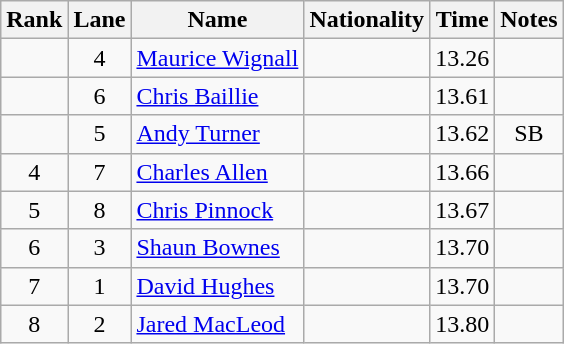<table class="wikitable sortable" style="text-align:center">
<tr>
<th>Rank</th>
<th>Lane</th>
<th>Name</th>
<th>Nationality</th>
<th>Time</th>
<th>Notes</th>
</tr>
<tr>
<td></td>
<td>4</td>
<td align=left><a href='#'>Maurice Wignall</a></td>
<td align=left></td>
<td>13.26</td>
<td></td>
</tr>
<tr>
<td></td>
<td>6</td>
<td align=left><a href='#'>Chris Baillie</a></td>
<td align=left></td>
<td>13.61</td>
<td></td>
</tr>
<tr>
<td></td>
<td>5</td>
<td align=left><a href='#'>Andy Turner</a></td>
<td align=left></td>
<td>13.62</td>
<td>SB</td>
</tr>
<tr>
<td>4</td>
<td>7</td>
<td align=left><a href='#'>Charles Allen</a></td>
<td align=left></td>
<td>13.66</td>
<td></td>
</tr>
<tr>
<td>5</td>
<td>8</td>
<td align=left><a href='#'>Chris Pinnock</a></td>
<td align=left></td>
<td>13.67</td>
<td></td>
</tr>
<tr>
<td>6</td>
<td>3</td>
<td align=left><a href='#'>Shaun Bownes</a></td>
<td align=left></td>
<td>13.70</td>
<td></td>
</tr>
<tr>
<td>7</td>
<td>1</td>
<td align=left><a href='#'>David Hughes</a></td>
<td align=left></td>
<td>13.70</td>
<td></td>
</tr>
<tr>
<td>8</td>
<td>2</td>
<td align=left><a href='#'>Jared MacLeod</a></td>
<td align=left></td>
<td>13.80</td>
<td></td>
</tr>
</table>
